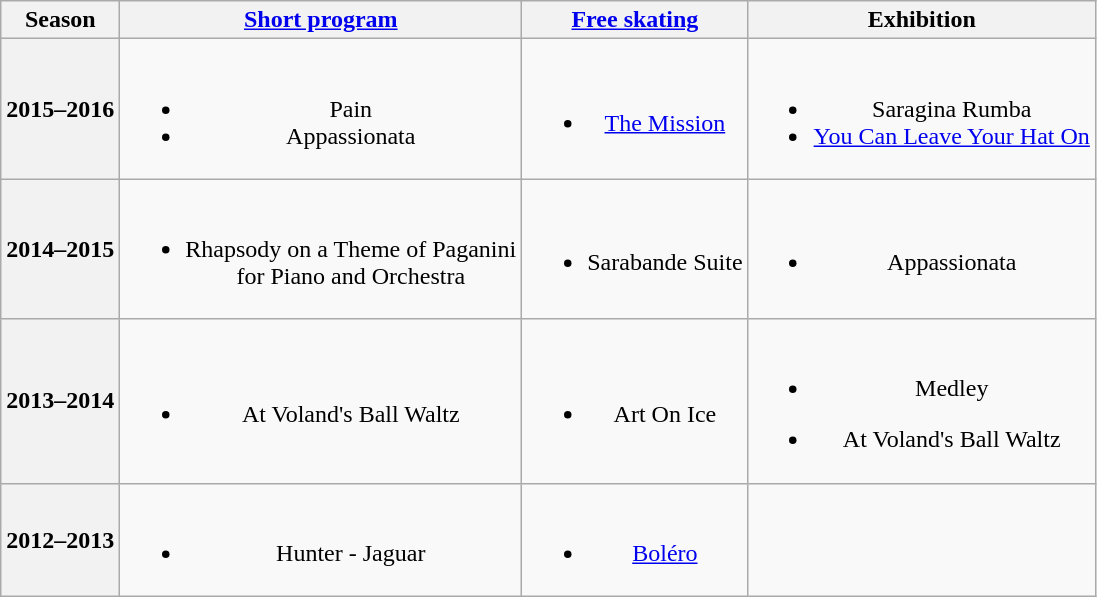<table class=wikitable style=text-align:center>
<tr>
<th>Season</th>
<th><a href='#'>Short program</a></th>
<th><a href='#'>Free skating</a></th>
<th>Exhibition</th>
</tr>
<tr>
<th>2015–2016 <br> </th>
<td><br><ul><li>Pain <br></li><li>Appassionata <br></li></ul></td>
<td><br><ul><li><a href='#'>The Mission</a> <br></li></ul></td>
<td><br><ul><li>Saragina Rumba <br></li><li><a href='#'>You Can Leave Your Hat On</a> <br></li></ul></td>
</tr>
<tr>
<th>2014–2015 <br> </th>
<td><br><ul><li>Rhapsody on a Theme of Paganini <br>for Piano and Orchestra <br></li></ul></td>
<td><br><ul><li>Sarabande Suite <br></li></ul></td>
<td><br><ul><li>Appassionata <br></li></ul></td>
</tr>
<tr>
<th>2013–2014 <br> </th>
<td><br><ul><li>At Voland's Ball Waltz <br></li></ul></td>
<td><br><ul><li>Art On Ice <br></li></ul></td>
<td><br><ul><li>Medley <br></li></ul><ul><li>At Voland's Ball Waltz <br></li></ul></td>
</tr>
<tr>
<th>2012–2013 <br> </th>
<td><br><ul><li>Hunter - Jaguar <br></li></ul></td>
<td><br><ul><li><a href='#'>Boléro</a> <br></li></ul></td>
<td></td>
</tr>
</table>
